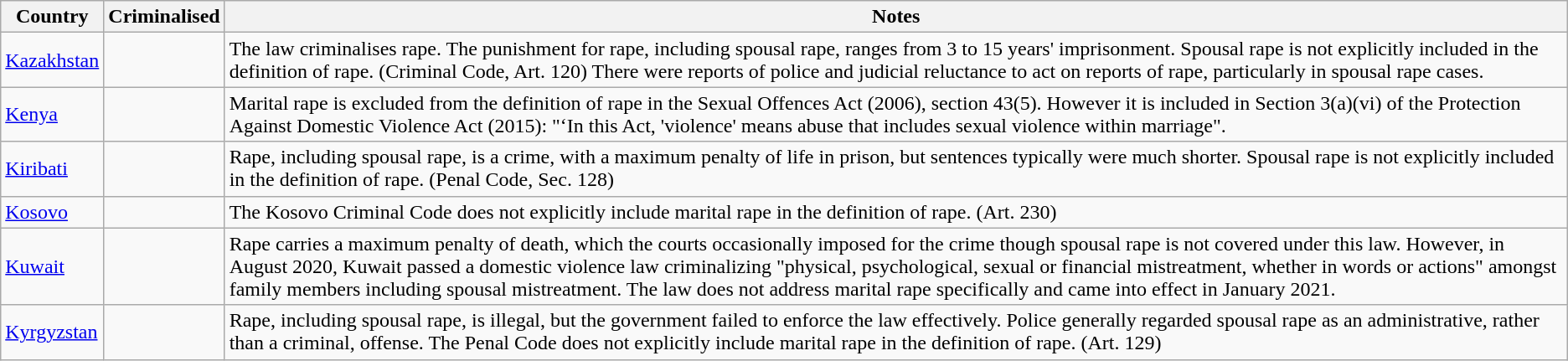<table class="sortable wikitable">
<tr>
<th>Country</th>
<th>Criminalised</th>
<th ! class="unsortable">Notes</th>
</tr>
<tr>
<td><a href='#'>Kazakhstan</a></td>
<td></td>
<td>The law criminalises rape. The punishment for rape, including spousal rape, ranges from 3 to 15 years' imprisonment. Spousal rape is not explicitly included in the definition of rape. (Criminal Code, Art. 120) There were reports of police and judicial reluctance to act on reports of rape, particularly in spousal rape cases.</td>
</tr>
<tr>
<td><a href='#'>Kenya</a></td>
<td></td>
<td>Marital rape is excluded from the definition of rape in the Sexual Offences Act (2006), section 43(5). However it is included in Section 3(a)(vi) of the Protection Against Domestic Violence Act (2015): "‘In this Act, 'violence' means abuse that includes sexual violence within marriage".</td>
</tr>
<tr>
<td><a href='#'>Kiribati</a></td>
<td></td>
<td>Rape, including spousal rape, is a crime, with a maximum penalty of life in prison, but sentences typically were much shorter. Spousal rape is not explicitly included in the definition of rape. (Penal Code, Sec. 128)</td>
</tr>
<tr>
<td><a href='#'>Kosovo</a></td>
<td></td>
<td>The Kosovo Criminal Code does not explicitly include marital rape in the definition of rape. (Art. 230)</td>
</tr>
<tr>
<td><a href='#'>Kuwait</a></td>
<td></td>
<td>Rape carries a maximum penalty of death, which the courts occasionally imposed for the crime though spousal rape is not covered under this law. However, in August 2020, Kuwait passed a domestic violence law criminalizing "physical, psychological, sexual or financial mistreatment, whether in words or actions" amongst family members including spousal mistreatment. The law does not address marital rape specifically and came into effect in January 2021.</td>
</tr>
<tr>
<td><a href='#'>Kyrgyzstan</a></td>
<td></td>
<td>Rape, including spousal rape, is illegal, but the government failed to enforce the law effectively. Police generally regarded spousal rape as an administrative, rather than a criminal, offense. The Penal Code does not explicitly include marital rape in the definition of rape. (Art. 129)</td>
</tr>
</table>
